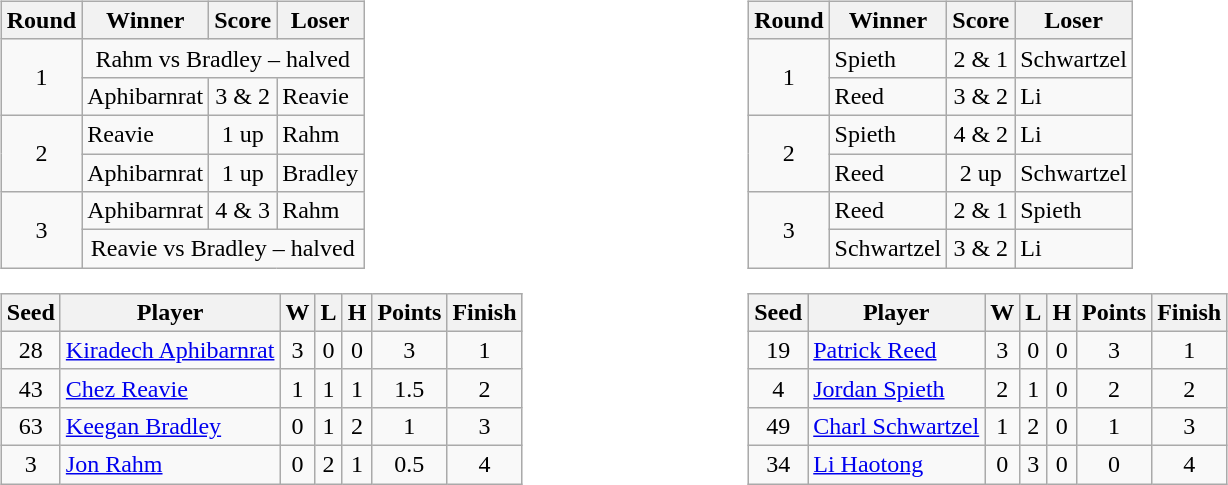<table style="width: 60em">
<tr>
<td valign=top><br><table class="wikitable">
<tr>
<th>Round</th>
<th>Winner</th>
<th>Score</th>
<th>Loser</th>
</tr>
<tr>
<td align=center rowspan=2>1</td>
<td colspan=3 align=center>Rahm vs Bradley – halved</td>
</tr>
<tr>
<td>Aphibarnrat</td>
<td align=center>3 & 2</td>
<td>Reavie</td>
</tr>
<tr>
<td align=center rowspan=2>2</td>
<td>Reavie</td>
<td align=center>1 up</td>
<td>Rahm</td>
</tr>
<tr>
<td>Aphibarnrat</td>
<td align=center>1 up</td>
<td>Bradley</td>
</tr>
<tr>
<td align=center rowspan=2>3</td>
<td>Aphibarnrat</td>
<td align=center>4 & 3</td>
<td>Rahm</td>
</tr>
<tr>
<td colspan=3 align=center>Reavie vs Bradley – halved</td>
</tr>
</table>
<table class="wikitable" style="text-align:center">
<tr>
<th>Seed</th>
<th>Player</th>
<th>W</th>
<th>L</th>
<th>H</th>
<th>Points</th>
<th>Finish</th>
</tr>
<tr>
<td>28</td>
<td align=left> <a href='#'>Kiradech Aphibarnrat</a></td>
<td>3</td>
<td>0</td>
<td>0</td>
<td>3</td>
<td>1</td>
</tr>
<tr>
<td>43</td>
<td align=left> <a href='#'>Chez Reavie</a></td>
<td>1</td>
<td>1</td>
<td>1</td>
<td>1.5</td>
<td>2</td>
</tr>
<tr>
<td>63</td>
<td align=left> <a href='#'>Keegan Bradley</a></td>
<td>0</td>
<td>1</td>
<td>2</td>
<td>1</td>
<td>3</td>
</tr>
<tr>
<td>3</td>
<td align=left> <a href='#'>Jon Rahm</a></td>
<td>0</td>
<td>2</td>
<td>1</td>
<td>0.5</td>
<td>4</td>
</tr>
</table>
</td>
<td valign=top><br><table class="wikitable">
<tr>
<th>Round</th>
<th>Winner</th>
<th>Score</th>
<th>Loser</th>
</tr>
<tr>
<td align=center rowspan=2>1</td>
<td>Spieth</td>
<td align=center>2 & 1</td>
<td>Schwartzel</td>
</tr>
<tr>
<td>Reed</td>
<td align=center>3 & 2</td>
<td>Li</td>
</tr>
<tr>
<td align=center rowspan=2>2</td>
<td>Spieth</td>
<td align=center>4 & 2</td>
<td>Li</td>
</tr>
<tr>
<td>Reed</td>
<td align=center>2 up</td>
<td>Schwartzel</td>
</tr>
<tr>
<td align=center rowspan=2>3</td>
<td>Reed</td>
<td align=center>2 & 1</td>
<td>Spieth</td>
</tr>
<tr>
<td>Schwartzel</td>
<td align=center>3 & 2</td>
<td>Li</td>
</tr>
</table>
<table class="wikitable" style="text-align:center">
<tr>
<th>Seed</th>
<th>Player</th>
<th>W</th>
<th>L</th>
<th>H</th>
<th>Points</th>
<th>Finish</th>
</tr>
<tr>
<td>19</td>
<td align=left> <a href='#'>Patrick Reed</a></td>
<td>3</td>
<td>0</td>
<td>0</td>
<td>3</td>
<td>1</td>
</tr>
<tr>
<td>4</td>
<td align=left> <a href='#'>Jordan Spieth</a></td>
<td>2</td>
<td>1</td>
<td>0</td>
<td>2</td>
<td>2</td>
</tr>
<tr>
<td>49</td>
<td align=left> <a href='#'>Charl Schwartzel</a></td>
<td>1</td>
<td>2</td>
<td>0</td>
<td>1</td>
<td>3</td>
</tr>
<tr>
<td>34</td>
<td align=left> <a href='#'>Li Haotong</a></td>
<td>0</td>
<td>3</td>
<td>0</td>
<td>0</td>
<td>4</td>
</tr>
</table>
</td>
</tr>
</table>
